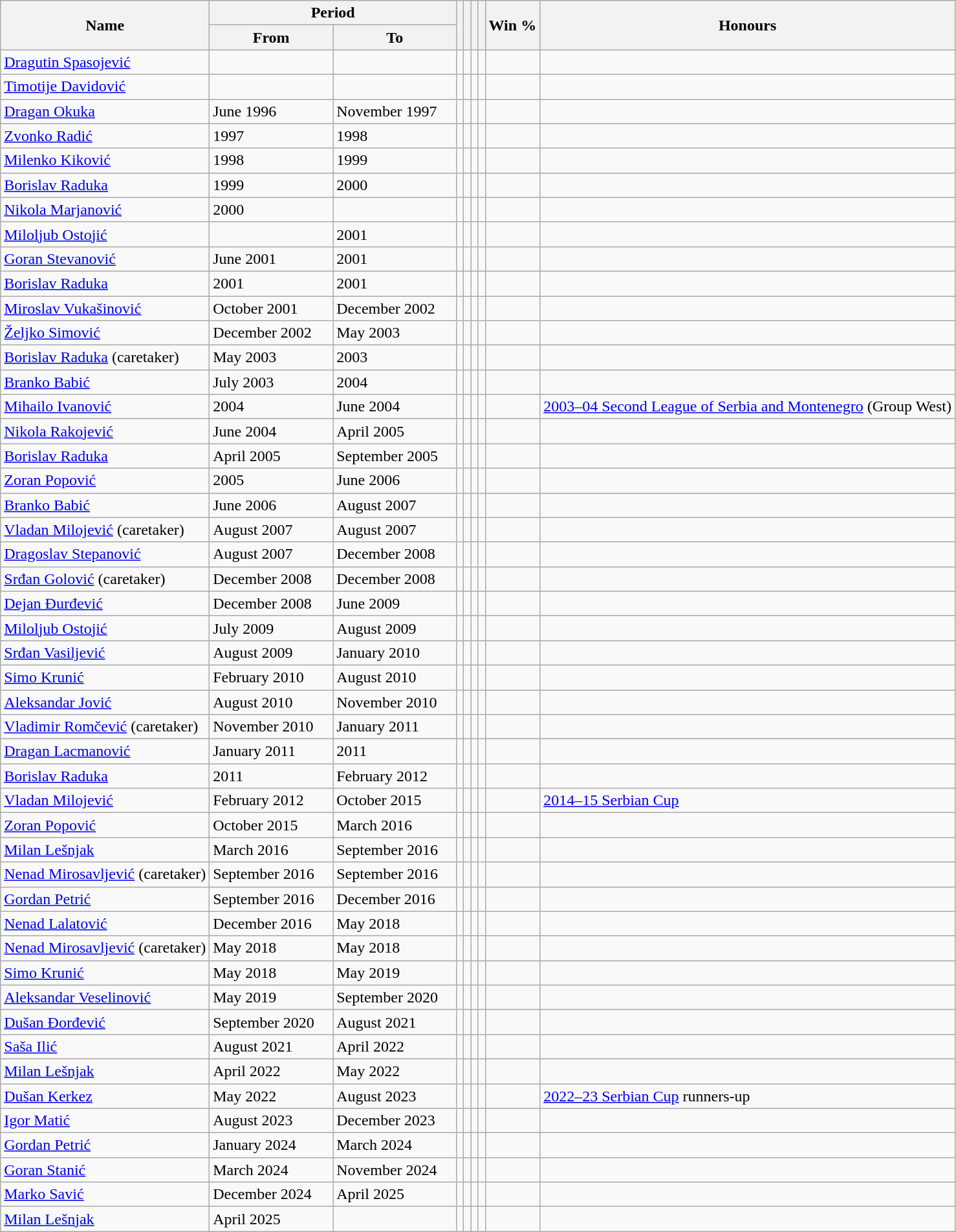<table class="wikitable sortable">
<tr>
<th rowspan="2">Name</th>
<th colspan="2">Period</th>
<th rowspan="2"></th>
<th rowspan="2"></th>
<th rowspan="2"></th>
<th rowspan="2"></th>
<th rowspan="2">Win %</th>
<th rowspan="2">Honours</th>
</tr>
<tr>
<th width="120">From</th>
<th width="120">To</th>
</tr>
<tr>
<td> <a href='#'>Dragutin Spasojević</a></td>
<td></td>
<td></td>
<td></td>
<td></td>
<td></td>
<td></td>
<td></td>
<td></td>
</tr>
<tr>
<td> <a href='#'>Timotije Davidović</a></td>
<td></td>
<td></td>
<td></td>
<td></td>
<td></td>
<td></td>
<td></td>
<td></td>
</tr>
<tr>
<td> <a href='#'>Dragan Okuka</a></td>
<td>June 1996</td>
<td>November 1997</td>
<td></td>
<td></td>
<td></td>
<td></td>
<td></td>
<td></td>
</tr>
<tr>
<td> <a href='#'>Zvonko Radić</a></td>
<td>1997</td>
<td>1998</td>
<td></td>
<td></td>
<td></td>
<td></td>
<td></td>
<td></td>
</tr>
<tr>
<td> <a href='#'>Milenko Kiković</a></td>
<td>1998</td>
<td>1999</td>
<td></td>
<td></td>
<td></td>
<td></td>
<td></td>
<td></td>
</tr>
<tr>
<td> <a href='#'>Borislav Raduka</a></td>
<td>1999</td>
<td>2000</td>
<td></td>
<td></td>
<td></td>
<td></td>
<td></td>
<td></td>
</tr>
<tr>
<td> <a href='#'>Nikola Marjanović</a></td>
<td>2000</td>
<td></td>
<td></td>
<td></td>
<td></td>
<td></td>
<td></td>
<td></td>
</tr>
<tr>
<td> <a href='#'>Miloljub Ostojić</a></td>
<td></td>
<td>2001</td>
<td></td>
<td></td>
<td></td>
<td></td>
<td></td>
<td></td>
</tr>
<tr>
<td> <a href='#'>Goran Stevanović</a></td>
<td>June 2001</td>
<td>2001</td>
<td></td>
<td></td>
<td></td>
<td></td>
<td></td>
<td></td>
</tr>
<tr>
<td> <a href='#'>Borislav Raduka</a></td>
<td>2001</td>
<td>2001</td>
<td></td>
<td></td>
<td></td>
<td></td>
<td></td>
<td></td>
</tr>
<tr>
<td> <a href='#'>Miroslav Vukašinović</a></td>
<td>October 2001</td>
<td>December 2002</td>
<td></td>
<td></td>
<td></td>
<td></td>
<td></td>
<td></td>
</tr>
<tr>
<td> <a href='#'>Željko Simović</a></td>
<td>December 2002</td>
<td>May 2003</td>
<td></td>
<td></td>
<td></td>
<td></td>
<td></td>
<td></td>
</tr>
<tr>
<td> <a href='#'>Borislav Raduka</a> (caretaker)</td>
<td>May 2003</td>
<td>2003</td>
<td></td>
<td></td>
<td></td>
<td></td>
<td></td>
<td></td>
</tr>
<tr>
<td> <a href='#'>Branko Babić</a></td>
<td>July 2003</td>
<td>2004</td>
<td></td>
<td></td>
<td></td>
<td></td>
<td></td>
<td></td>
</tr>
<tr>
<td> <a href='#'>Mihailo Ivanović</a></td>
<td>2004</td>
<td>June 2004</td>
<td></td>
<td></td>
<td></td>
<td></td>
<td></td>
<td><a href='#'>2003–04 Second League of Serbia and Montenegro</a> (Group West)</td>
</tr>
<tr>
<td> <a href='#'>Nikola Rakojević</a></td>
<td>June 2004</td>
<td>April 2005</td>
<td></td>
<td></td>
<td></td>
<td></td>
<td></td>
<td></td>
</tr>
<tr>
<td> <a href='#'>Borislav Raduka</a></td>
<td>April 2005</td>
<td>September 2005</td>
<td></td>
<td></td>
<td></td>
<td></td>
<td></td>
<td></td>
</tr>
<tr>
<td> <a href='#'>Zoran Popović</a></td>
<td>2005</td>
<td>June 2006</td>
<td></td>
<td></td>
<td></td>
<td></td>
<td></td>
<td></td>
</tr>
<tr>
<td> <a href='#'>Branko Babić</a></td>
<td>June 2006</td>
<td>August 2007</td>
<td></td>
<td></td>
<td></td>
<td></td>
<td></td>
<td></td>
</tr>
<tr>
<td> <a href='#'>Vladan Milojević</a> (caretaker)</td>
<td>August 2007</td>
<td>August 2007</td>
<td></td>
<td></td>
<td></td>
<td></td>
<td></td>
<td></td>
</tr>
<tr>
<td> <a href='#'>Dragoslav Stepanović</a></td>
<td>August 2007</td>
<td>December 2008</td>
<td></td>
<td></td>
<td></td>
<td></td>
<td></td>
<td></td>
</tr>
<tr>
<td> <a href='#'>Srđan Golović</a> (caretaker)</td>
<td>December 2008</td>
<td>December 2008</td>
<td></td>
<td></td>
<td></td>
<td></td>
<td></td>
<td></td>
</tr>
<tr>
<td> <a href='#'>Dejan Đurđević</a></td>
<td>December 2008</td>
<td>June 2009</td>
<td></td>
<td></td>
<td></td>
<td></td>
<td></td>
<td></td>
</tr>
<tr>
<td> <a href='#'>Miloljub Ostojić</a></td>
<td>July 2009</td>
<td>August 2009</td>
<td></td>
<td></td>
<td></td>
<td></td>
<td></td>
<td></td>
</tr>
<tr>
<td> <a href='#'>Srđan Vasiljević</a></td>
<td>August 2009</td>
<td>January 2010</td>
<td></td>
<td></td>
<td></td>
<td></td>
<td></td>
<td></td>
</tr>
<tr>
<td> <a href='#'>Simo Krunić</a></td>
<td>February 2010</td>
<td>August 2010</td>
<td></td>
<td></td>
<td></td>
<td></td>
<td></td>
<td></td>
</tr>
<tr>
<td> <a href='#'>Aleksandar Jović</a></td>
<td>August 2010</td>
<td>November 2010</td>
<td></td>
<td></td>
<td></td>
<td></td>
<td></td>
<td></td>
</tr>
<tr>
<td> <a href='#'>Vladimir Romčević</a> (caretaker)</td>
<td>November 2010</td>
<td>January 2011</td>
<td></td>
<td></td>
<td></td>
<td></td>
<td></td>
<td></td>
</tr>
<tr>
<td> <a href='#'>Dragan Lacmanović</a></td>
<td>January 2011</td>
<td>2011</td>
<td></td>
<td></td>
<td></td>
<td></td>
<td></td>
<td></td>
</tr>
<tr>
<td> <a href='#'>Borislav Raduka</a></td>
<td>2011</td>
<td>February 2012</td>
<td></td>
<td></td>
<td></td>
<td></td>
<td></td>
<td></td>
</tr>
<tr>
<td> <a href='#'>Vladan Milojević</a></td>
<td>February 2012</td>
<td>October 2015</td>
<td></td>
<td></td>
<td></td>
<td></td>
<td></td>
<td><a href='#'>2014–15 Serbian Cup</a></td>
</tr>
<tr>
<td> <a href='#'>Zoran Popović</a></td>
<td>October 2015</td>
<td>March 2016</td>
<td></td>
<td></td>
<td></td>
<td></td>
<td></td>
<td></td>
</tr>
<tr>
<td> <a href='#'>Milan Lešnjak</a></td>
<td>March 2016</td>
<td>September 2016</td>
<td></td>
<td></td>
<td></td>
<td></td>
<td></td>
<td></td>
</tr>
<tr>
<td> <a href='#'>Nenad Mirosavljević</a> (caretaker)</td>
<td>September 2016</td>
<td>September 2016</td>
<td></td>
<td></td>
<td></td>
<td></td>
<td></td>
<td></td>
</tr>
<tr>
<td> <a href='#'>Gordan Petrić</a></td>
<td>September 2016</td>
<td>December 2016</td>
<td></td>
<td></td>
<td></td>
<td></td>
<td></td>
<td></td>
</tr>
<tr>
<td> <a href='#'>Nenad Lalatović</a></td>
<td>December 2016</td>
<td>May 2018</td>
<td></td>
<td></td>
<td></td>
<td></td>
<td></td>
<td></td>
</tr>
<tr>
<td> <a href='#'>Nenad Mirosavljević</a> (caretaker)</td>
<td>May 2018</td>
<td>May 2018</td>
<td></td>
<td></td>
<td></td>
<td></td>
<td></td>
<td></td>
</tr>
<tr>
<td> <a href='#'>Simo Krunić</a></td>
<td>May 2018</td>
<td>May 2019</td>
<td></td>
<td></td>
<td></td>
<td></td>
<td></td>
<td></td>
</tr>
<tr>
<td> <a href='#'>Aleksandar Veselinović</a></td>
<td>May 2019</td>
<td>September 2020</td>
<td></td>
<td></td>
<td></td>
<td></td>
<td></td>
<td></td>
</tr>
<tr>
<td> <a href='#'>Dušan Đorđević</a></td>
<td>September 2020</td>
<td>August 2021</td>
<td></td>
<td></td>
<td></td>
<td></td>
<td></td>
<td></td>
</tr>
<tr>
<td> <a href='#'>Saša Ilić</a></td>
<td>August 2021</td>
<td>April 2022</td>
<td></td>
<td></td>
<td></td>
<td></td>
<td></td>
<td></td>
</tr>
<tr>
<td> <a href='#'>Milan Lešnjak</a></td>
<td>April 2022</td>
<td>May 2022</td>
<td></td>
<td></td>
<td></td>
<td></td>
<td></td>
<td></td>
</tr>
<tr>
<td> <a href='#'>Dušan Kerkez</a></td>
<td>May 2022</td>
<td>August 2023</td>
<td></td>
<td></td>
<td></td>
<td></td>
<td></td>
<td><a href='#'>2022–23 Serbian Cup</a> runners-up</td>
</tr>
<tr>
<td> <a href='#'>Igor Matić</a></td>
<td>August 2023</td>
<td>December 2023</td>
<td></td>
<td></td>
<td></td>
<td></td>
<td></td>
<td></td>
</tr>
<tr>
<td> <a href='#'>Gordan Petrić</a></td>
<td>January 2024</td>
<td>March 2024</td>
<td></td>
<td></td>
<td></td>
<td></td>
<td></td>
<td></td>
</tr>
<tr>
<td> <a href='#'>Goran Stanić</a></td>
<td>March 2024</td>
<td>November 2024</td>
<td></td>
<td></td>
<td></td>
<td></td>
<td></td>
<td></td>
</tr>
<tr>
<td> <a href='#'>Marko Savić</a></td>
<td>December 2024</td>
<td>April 2025</td>
<td></td>
<td></td>
<td></td>
<td></td>
<td></td>
<td></td>
</tr>
<tr>
<td> <a href='#'>Milan Lešnjak</a></td>
<td>April 2025</td>
<td></td>
<td></td>
<td></td>
<td></td>
<td></td>
<td></td>
<td></td>
</tr>
</table>
